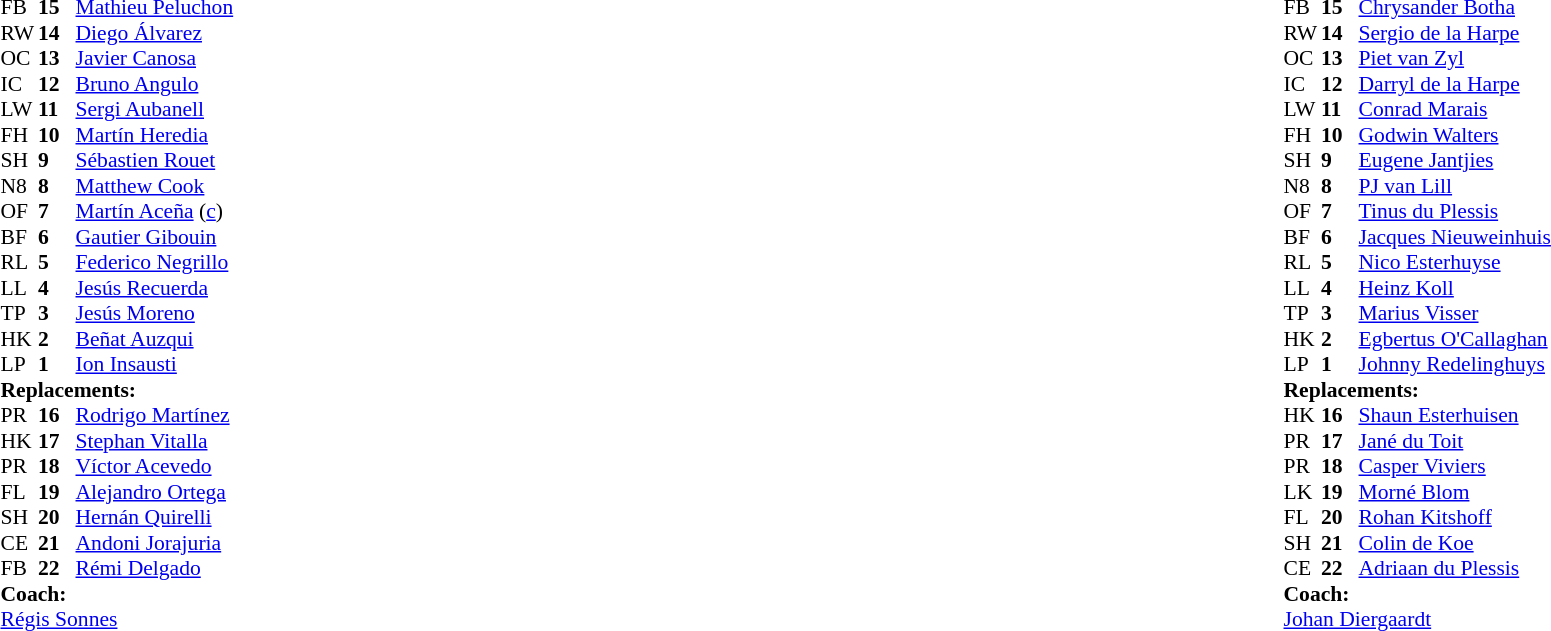<table width="100%">
<tr>
<td valign="top" width="50%"><br><table style="font-size: 90%" cellspacing="0" cellpadding="0">
<tr>
<th width="25"></th>
<th width="25"></th>
</tr>
<tr>
<td>FB</td>
<td><strong>15</strong></td>
<td><a href='#'>Mathieu Peluchon</a></td>
</tr>
<tr>
<td>RW</td>
<td><strong>14</strong></td>
<td><a href='#'>Diego Álvarez</a></td>
</tr>
<tr>
<td>OC</td>
<td><strong>13</strong></td>
<td><a href='#'>Javier Canosa</a></td>
</tr>
<tr>
<td>IC</td>
<td><strong>12</strong></td>
<td><a href='#'>Bruno Angulo</a></td>
</tr>
<tr>
<td>LW</td>
<td><strong>11</strong></td>
<td><a href='#'>Sergi Aubanell</a></td>
</tr>
<tr>
<td>FH</td>
<td><strong>10</strong></td>
<td><a href='#'>Martín Heredia</a></td>
</tr>
<tr>
<td>SH</td>
<td><strong>9</strong></td>
<td><a href='#'>Sébastien Rouet</a></td>
</tr>
<tr>
<td>N8</td>
<td><strong>8</strong></td>
<td><a href='#'>Matthew Cook</a></td>
</tr>
<tr>
<td>OF</td>
<td><strong>7</strong></td>
<td><a href='#'>Martín Aceña</a> (<a href='#'>c</a>)</td>
</tr>
<tr>
<td>BF</td>
<td><strong>6</strong></td>
<td><a href='#'>Gautier Gibouin</a></td>
</tr>
<tr>
<td>RL</td>
<td><strong>5</strong></td>
<td><a href='#'>Federico Negrillo</a></td>
</tr>
<tr>
<td>LL</td>
<td><strong>4</strong></td>
<td><a href='#'>Jesús Recuerda</a></td>
</tr>
<tr>
<td>TP</td>
<td><strong>3</strong></td>
<td><a href='#'>Jesús Moreno</a></td>
</tr>
<tr>
<td>HK</td>
<td><strong>2</strong></td>
<td><a href='#'>Beñat Auzqui</a></td>
</tr>
<tr>
<td>LP</td>
<td><strong>1</strong></td>
<td><a href='#'>Ion Insausti</a></td>
</tr>
<tr>
<td colspan="4"><strong>Replacements:</strong></td>
</tr>
<tr>
<td>PR</td>
<td><strong>16</strong></td>
<td><a href='#'>Rodrigo Martínez</a></td>
</tr>
<tr>
<td>HK</td>
<td><strong>17</strong></td>
<td><a href='#'>Stephan Vitalla</a></td>
</tr>
<tr>
<td>PR</td>
<td><strong>18</strong></td>
<td><a href='#'>Víctor Acevedo</a></td>
</tr>
<tr>
<td>FL</td>
<td><strong>19</strong></td>
<td><a href='#'>Alejandro Ortega</a></td>
</tr>
<tr>
<td>SH</td>
<td><strong>20</strong></td>
<td><a href='#'>Hernán Quirelli</a></td>
</tr>
<tr>
<td>CE</td>
<td><strong>21</strong></td>
<td><a href='#'>Andoni Jorajuria</a></td>
</tr>
<tr>
<td>FB</td>
<td><strong>22</strong></td>
<td><a href='#'>Rémi Delgado</a></td>
</tr>
<tr>
<td colspan="4"><strong>Coach:</strong></td>
</tr>
<tr>
<td colspan="4"> <a href='#'>Régis Sonnes</a></td>
</tr>
</table>
</td>
<td valign="top" width="50%"><br><table style="font-size: 90%" cellspacing="0" cellpadding="0" align="center">
<tr>
<th width="25"></th>
<th width="25"></th>
</tr>
<tr>
<td>FB</td>
<td><strong>15</strong></td>
<td><a href='#'>Chrysander Botha</a></td>
</tr>
<tr>
<td>RW</td>
<td><strong>14</strong></td>
<td><a href='#'>Sergio de la Harpe</a></td>
</tr>
<tr>
<td>OC</td>
<td><strong>13</strong></td>
<td><a href='#'>Piet van Zyl</a></td>
</tr>
<tr>
<td>IC</td>
<td><strong>12</strong></td>
<td><a href='#'>Darryl de la Harpe</a></td>
</tr>
<tr>
<td>LW</td>
<td><strong>11</strong></td>
<td><a href='#'>Conrad Marais</a></td>
</tr>
<tr>
<td>FH</td>
<td><strong>10</strong></td>
<td><a href='#'>Godwin Walters</a></td>
</tr>
<tr>
<td>SH</td>
<td><strong>9</strong></td>
<td><a href='#'>Eugene Jantjies</a></td>
</tr>
<tr>
<td>N8</td>
<td><strong>8</strong></td>
<td><a href='#'>PJ van Lill</a></td>
</tr>
<tr>
<td>OF</td>
<td><strong>7</strong></td>
<td><a href='#'>Tinus du Plessis</a></td>
</tr>
<tr>
<td>BF</td>
<td><strong>6</strong></td>
<td><a href='#'>Jacques Nieuweinhuis</a></td>
</tr>
<tr>
<td>RL</td>
<td><strong>5</strong></td>
<td><a href='#'>Nico Esterhuyse</a></td>
</tr>
<tr>
<td>LL</td>
<td><strong>4</strong></td>
<td><a href='#'>Heinz Koll</a></td>
</tr>
<tr>
<td>TP</td>
<td><strong>3</strong></td>
<td><a href='#'>Marius Visser</a></td>
</tr>
<tr>
<td>HK</td>
<td><strong>2</strong></td>
<td><a href='#'>Egbertus O'Callaghan</a></td>
</tr>
<tr>
<td>LP</td>
<td><strong>1</strong></td>
<td><a href='#'>Johnny Redelinghuys</a></td>
</tr>
<tr>
<td colspan="4"><strong>Replacements:</strong></td>
</tr>
<tr>
<td>HK</td>
<td><strong>16</strong></td>
<td><a href='#'>Shaun Esterhuisen</a></td>
</tr>
<tr>
<td>PR</td>
<td><strong>17</strong></td>
<td><a href='#'>Jané du Toit</a></td>
</tr>
<tr>
<td>PR</td>
<td><strong>18</strong></td>
<td><a href='#'>Casper Viviers</a></td>
</tr>
<tr>
<td>LK</td>
<td><strong>19</strong></td>
<td><a href='#'>Morné Blom</a></td>
</tr>
<tr>
<td>FL</td>
<td><strong>20</strong></td>
<td><a href='#'>Rohan Kitshoff</a></td>
</tr>
<tr>
<td>SH</td>
<td><strong>21</strong></td>
<td><a href='#'>Colin de Koe</a></td>
</tr>
<tr>
<td>CE</td>
<td><strong>22</strong></td>
<td><a href='#'>Adriaan du Plessis</a></td>
</tr>
<tr>
<td colspan="4"><strong>Coach:</strong></td>
</tr>
<tr>
<td colspan="4"> <a href='#'>Johan Diergaardt</a></td>
</tr>
</table>
</td>
</tr>
</table>
